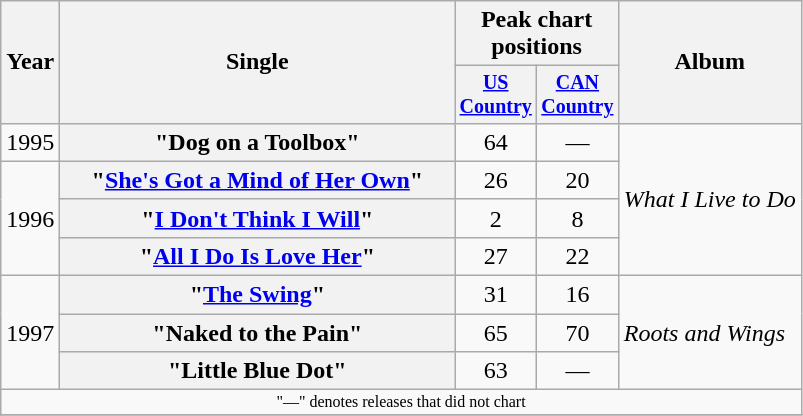<table class="wikitable plainrowheaders" style="text-align:center;">
<tr>
<th rowspan="2">Year</th>
<th rowspan="2" style="width:16em;">Single</th>
<th colspan="2">Peak chart<br>positions</th>
<th rowspan="2">Album</th>
</tr>
<tr style="font-size:smaller;">
<th width="45"><a href='#'>US Country</a></th>
<th width="45"><a href='#'>CAN Country</a></th>
</tr>
<tr>
<td>1995</td>
<th scope="row">"Dog on a Toolbox"</th>
<td>64</td>
<td>—</td>
<td align="left" rowspan="4"><em>What I Live to Do</em></td>
</tr>
<tr>
<td rowspan="3">1996</td>
<th scope="row">"<a href='#'>She's Got a Mind of Her Own</a>"</th>
<td>26</td>
<td>20</td>
</tr>
<tr>
<th scope="row">"<a href='#'>I Don't Think I Will</a>"</th>
<td>2</td>
<td>8</td>
</tr>
<tr>
<th scope="row">"<a href='#'>All I Do Is Love Her</a>"</th>
<td>27</td>
<td>22</td>
</tr>
<tr>
<td rowspan="3">1997</td>
<th scope="row">"<a href='#'>The Swing</a>"</th>
<td>31</td>
<td>16</td>
<td align="left" rowspan="3"><em>Roots and Wings</em></td>
</tr>
<tr>
<th scope="row">"Naked to the Pain"</th>
<td>65</td>
<td>70</td>
</tr>
<tr>
<th scope="row">"Little Blue Dot"</th>
<td>63</td>
<td>—</td>
</tr>
<tr>
<td colspan="5" style="font-size:8pt">"—" denotes releases that did not chart</td>
</tr>
<tr>
</tr>
</table>
